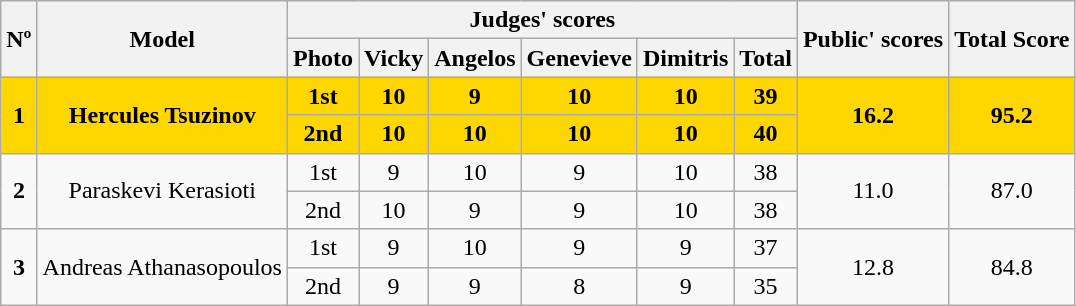<table class="wikitable" style="text-align:center;">
<tr>
<th rowspan="2">Nº</th>
<th rowspan="2">Model</th>
<th colspan="6">Judges' scores</th>
<th rowspan="2">Public' scores</th>
<th rowspan="2">Total Score</th>
</tr>
<tr>
<th>Photo</th>
<th>Vicky</th>
<th>Angelos</th>
<th>Genevieve</th>
<th>Dimitris</th>
<th>Total</th>
</tr>
<tr>
<th rowspan="2" style="background:gold">1</th>
<th rowspan="2" style="background:gold">Hercules Tsuzinov</th>
<th style="background:gold">1st</th>
<th style="background:gold">10</th>
<th style="background:gold">9</th>
<th style="background:gold">10</th>
<th style="background:gold">10</th>
<th style="background:gold">39</th>
<th rowspan="2" style="background:gold">16.2</th>
<th rowspan="2" style="background:gold">95.2</th>
</tr>
<tr>
<th style="background:gold">2nd</th>
<th style="background:gold">10</th>
<th style="background:gold">10</th>
<th style="background:gold">10</th>
<th style="background:gold">10</th>
<th style="background:gold">40</th>
</tr>
<tr>
<td rowspan="2"><strong>2</strong></td>
<td rowspan="2">Paraskevi Kerasioti</td>
<td>1st</td>
<td>9</td>
<td>10</td>
<td>9</td>
<td>10</td>
<td>38</td>
<td rowspan="2">11.0</td>
<td rowspan="2">87.0</td>
</tr>
<tr>
<td>2nd</td>
<td>10</td>
<td>9</td>
<td>9</td>
<td>10</td>
<td>38</td>
</tr>
<tr>
<td rowspan="2"><strong>3</strong></td>
<td rowspan="2">Andreas Athanasopoulos</td>
<td>1st</td>
<td>9</td>
<td>10</td>
<td>9</td>
<td>9</td>
<td>37</td>
<td rowspan="2">12.8</td>
<td rowspan="2">84.8</td>
</tr>
<tr>
<td>2nd</td>
<td>9</td>
<td>9</td>
<td>8</td>
<td>9</td>
<td>35</td>
</tr>
</table>
